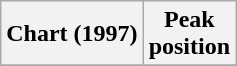<table class="wikitable sortable plainrowheaders" style="text-align:center">
<tr>
<th scope="col">Chart (1997)</th>
<th scope="col">Peak<br>position</th>
</tr>
<tr>
</tr>
</table>
